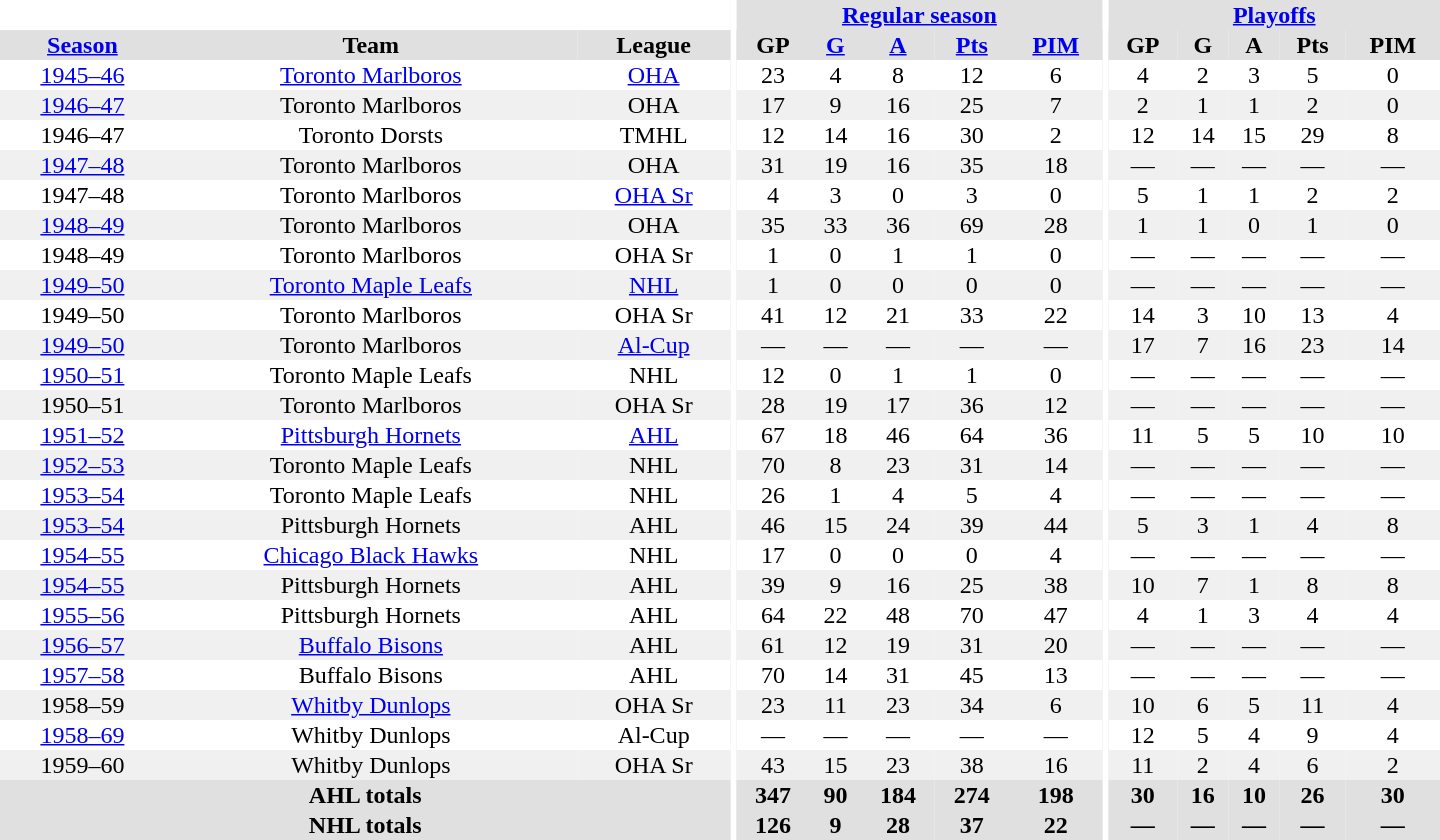<table border="0" cellpadding="1" cellspacing="0" style="text-align:center; width:60em">
<tr bgcolor="#e0e0e0">
<th colspan="3" bgcolor="#ffffff"></th>
<th rowspan="100" bgcolor="#ffffff"></th>
<th colspan="5"><a href='#'>Regular season</a></th>
<th rowspan="100" bgcolor="#ffffff"></th>
<th colspan="5"><a href='#'>Playoffs</a></th>
</tr>
<tr bgcolor="#e0e0e0">
<th><a href='#'>Season</a></th>
<th>Team</th>
<th>League</th>
<th>GP</th>
<th><a href='#'>G</a></th>
<th><a href='#'>A</a></th>
<th><a href='#'>Pts</a></th>
<th><a href='#'>PIM</a></th>
<th>GP</th>
<th>G</th>
<th>A</th>
<th>Pts</th>
<th>PIM</th>
</tr>
<tr>
<td><a href='#'>1945–46</a></td>
<td><a href='#'>Toronto Marlboros</a></td>
<td><a href='#'>OHA</a></td>
<td>23</td>
<td>4</td>
<td>8</td>
<td>12</td>
<td>6</td>
<td>4</td>
<td>2</td>
<td>3</td>
<td>5</td>
<td>0</td>
</tr>
<tr bgcolor="#f0f0f0">
<td><a href='#'>1946–47</a></td>
<td>Toronto Marlboros</td>
<td>OHA</td>
<td>17</td>
<td>9</td>
<td>16</td>
<td>25</td>
<td>7</td>
<td>2</td>
<td>1</td>
<td>1</td>
<td>2</td>
<td>0</td>
</tr>
<tr>
<td>1946–47</td>
<td>Toronto Dorsts</td>
<td>TMHL</td>
<td>12</td>
<td>14</td>
<td>16</td>
<td>30</td>
<td>2</td>
<td>12</td>
<td>14</td>
<td>15</td>
<td>29</td>
<td>8</td>
</tr>
<tr bgcolor="#f0f0f0">
<td><a href='#'>1947–48</a></td>
<td>Toronto Marlboros</td>
<td>OHA</td>
<td>31</td>
<td>19</td>
<td>16</td>
<td>35</td>
<td>18</td>
<td>—</td>
<td>—</td>
<td>—</td>
<td>—</td>
<td>—</td>
</tr>
<tr>
<td>1947–48</td>
<td>Toronto Marlboros</td>
<td><a href='#'>OHA Sr</a></td>
<td>4</td>
<td>3</td>
<td>0</td>
<td>3</td>
<td>0</td>
<td>5</td>
<td>1</td>
<td>1</td>
<td>2</td>
<td>2</td>
</tr>
<tr bgcolor="#f0f0f0">
<td><a href='#'>1948–49</a></td>
<td>Toronto Marlboros</td>
<td>OHA</td>
<td>35</td>
<td>33</td>
<td>36</td>
<td>69</td>
<td>28</td>
<td>1</td>
<td>1</td>
<td>0</td>
<td>1</td>
<td>0</td>
</tr>
<tr>
<td>1948–49</td>
<td>Toronto Marlboros</td>
<td>OHA Sr</td>
<td>1</td>
<td>0</td>
<td>1</td>
<td>1</td>
<td>0</td>
<td>—</td>
<td>—</td>
<td>—</td>
<td>—</td>
<td>—</td>
</tr>
<tr bgcolor="#f0f0f0">
<td><a href='#'>1949–50</a></td>
<td><a href='#'>Toronto Maple Leafs</a></td>
<td><a href='#'>NHL</a></td>
<td>1</td>
<td>0</td>
<td>0</td>
<td>0</td>
<td>0</td>
<td>—</td>
<td>—</td>
<td>—</td>
<td>—</td>
<td>—</td>
</tr>
<tr>
<td>1949–50</td>
<td>Toronto Marlboros</td>
<td>OHA Sr</td>
<td>41</td>
<td>12</td>
<td>21</td>
<td>33</td>
<td>22</td>
<td>14</td>
<td>3</td>
<td>10</td>
<td>13</td>
<td>4</td>
</tr>
<tr bgcolor="#f0f0f0">
<td><a href='#'>1949–50</a></td>
<td>Toronto Marlboros</td>
<td><a href='#'>Al-Cup</a></td>
<td>—</td>
<td>—</td>
<td>—</td>
<td>—</td>
<td>—</td>
<td>17</td>
<td>7</td>
<td>16</td>
<td>23</td>
<td>14</td>
</tr>
<tr>
<td><a href='#'>1950–51</a></td>
<td>Toronto Maple Leafs</td>
<td>NHL</td>
<td>12</td>
<td>0</td>
<td>1</td>
<td>1</td>
<td>0</td>
<td>—</td>
<td>—</td>
<td>—</td>
<td>—</td>
<td>—</td>
</tr>
<tr bgcolor="#f0f0f0">
<td>1950–51</td>
<td>Toronto Marlboros</td>
<td>OHA Sr</td>
<td>28</td>
<td>19</td>
<td>17</td>
<td>36</td>
<td>12</td>
<td>—</td>
<td>—</td>
<td>—</td>
<td>—</td>
<td>—</td>
</tr>
<tr>
<td><a href='#'>1951–52</a></td>
<td><a href='#'>Pittsburgh Hornets</a></td>
<td><a href='#'>AHL</a></td>
<td>67</td>
<td>18</td>
<td>46</td>
<td>64</td>
<td>36</td>
<td>11</td>
<td>5</td>
<td>5</td>
<td>10</td>
<td>10</td>
</tr>
<tr bgcolor="#f0f0f0">
<td><a href='#'>1952–53</a></td>
<td>Toronto Maple Leafs</td>
<td>NHL</td>
<td>70</td>
<td>8</td>
<td>23</td>
<td>31</td>
<td>14</td>
<td>—</td>
<td>—</td>
<td>—</td>
<td>—</td>
<td>—</td>
</tr>
<tr>
<td><a href='#'>1953–54</a></td>
<td>Toronto Maple Leafs</td>
<td>NHL</td>
<td>26</td>
<td>1</td>
<td>4</td>
<td>5</td>
<td>4</td>
<td>—</td>
<td>—</td>
<td>—</td>
<td>—</td>
<td>—</td>
</tr>
<tr bgcolor="#f0f0f0">
<td><a href='#'>1953–54</a></td>
<td>Pittsburgh Hornets</td>
<td>AHL</td>
<td>46</td>
<td>15</td>
<td>24</td>
<td>39</td>
<td>44</td>
<td>5</td>
<td>3</td>
<td>1</td>
<td>4</td>
<td>8</td>
</tr>
<tr>
<td><a href='#'>1954–55</a></td>
<td><a href='#'>Chicago Black Hawks</a></td>
<td>NHL</td>
<td>17</td>
<td>0</td>
<td>0</td>
<td>0</td>
<td>4</td>
<td>—</td>
<td>—</td>
<td>—</td>
<td>—</td>
<td>—</td>
</tr>
<tr bgcolor="#f0f0f0">
<td><a href='#'>1954–55</a></td>
<td>Pittsburgh Hornets</td>
<td>AHL</td>
<td>39</td>
<td>9</td>
<td>16</td>
<td>25</td>
<td>38</td>
<td>10</td>
<td>7</td>
<td>1</td>
<td>8</td>
<td>8</td>
</tr>
<tr>
<td><a href='#'>1955–56</a></td>
<td>Pittsburgh Hornets</td>
<td>AHL</td>
<td>64</td>
<td>22</td>
<td>48</td>
<td>70</td>
<td>47</td>
<td>4</td>
<td>1</td>
<td>3</td>
<td>4</td>
<td>4</td>
</tr>
<tr bgcolor="#f0f0f0">
<td><a href='#'>1956–57</a></td>
<td><a href='#'>Buffalo Bisons</a></td>
<td>AHL</td>
<td>61</td>
<td>12</td>
<td>19</td>
<td>31</td>
<td>20</td>
<td>—</td>
<td>—</td>
<td>—</td>
<td>—</td>
<td>—</td>
</tr>
<tr>
<td><a href='#'>1957–58</a></td>
<td>Buffalo Bisons</td>
<td>AHL</td>
<td>70</td>
<td>14</td>
<td>31</td>
<td>45</td>
<td>13</td>
<td>—</td>
<td>—</td>
<td>—</td>
<td>—</td>
<td>—</td>
</tr>
<tr bgcolor="#f0f0f0">
<td>1958–59</td>
<td><a href='#'>Whitby Dunlops</a></td>
<td>OHA Sr</td>
<td>23</td>
<td>11</td>
<td>23</td>
<td>34</td>
<td>6</td>
<td>10</td>
<td>6</td>
<td>5</td>
<td>11</td>
<td>4</td>
</tr>
<tr>
<td><a href='#'>1958–69</a></td>
<td>Whitby Dunlops</td>
<td>Al-Cup</td>
<td>—</td>
<td>—</td>
<td>—</td>
<td>—</td>
<td>—</td>
<td>12</td>
<td>5</td>
<td>4</td>
<td>9</td>
<td>4</td>
</tr>
<tr bgcolor="#f0f0f0">
<td>1959–60</td>
<td>Whitby Dunlops</td>
<td>OHA Sr</td>
<td>43</td>
<td>15</td>
<td>23</td>
<td>38</td>
<td>16</td>
<td>11</td>
<td>2</td>
<td>4</td>
<td>6</td>
<td>2</td>
</tr>
<tr bgcolor="#e0e0e0">
<th colspan="3">AHL totals</th>
<th>347</th>
<th>90</th>
<th>184</th>
<th>274</th>
<th>198</th>
<th>30</th>
<th>16</th>
<th>10</th>
<th>26</th>
<th>30</th>
</tr>
<tr bgcolor="#e0e0e0">
<th colspan="3">NHL totals</th>
<th>126</th>
<th>9</th>
<th>28</th>
<th>37</th>
<th>22</th>
<th>—</th>
<th>—</th>
<th>—</th>
<th>—</th>
<th>—</th>
</tr>
</table>
